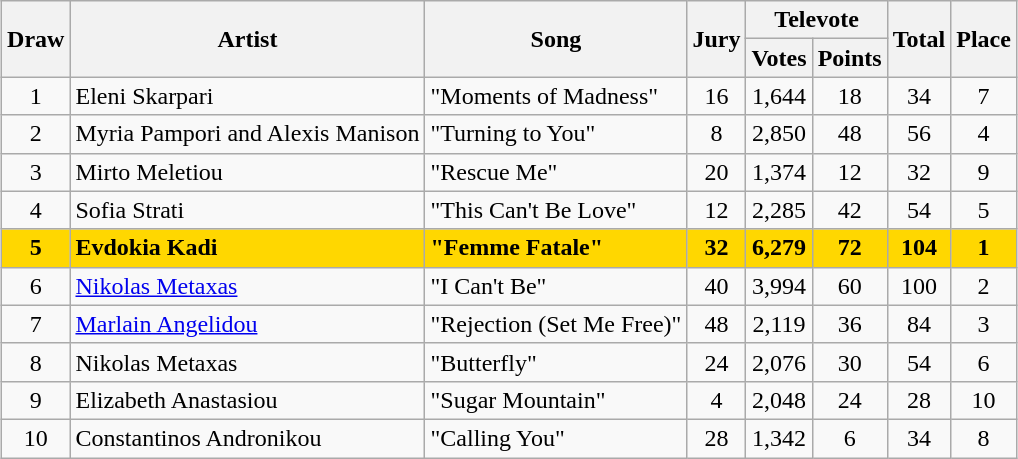<table class="wikitable sortable" style="text-align:center; margin-left: auto; margin-right: auto">
<tr>
<th rowspan="2">Draw</th>
<th rowspan="2">Artist</th>
<th rowspan="2">Song</th>
<th rowspan="2">Jury</th>
<th colspan="2">Televote</th>
<th rowspan="2">Total</th>
<th rowspan="2">Place</th>
</tr>
<tr>
<th>Votes</th>
<th>Points</th>
</tr>
<tr>
<td>1</td>
<td align="left">Eleni Skarpari</td>
<td align="left">"Moments of Madness"</td>
<td>16</td>
<td>1,644</td>
<td>18</td>
<td>34</td>
<td>7</td>
</tr>
<tr>
<td>2</td>
<td align="left">Myria Pampori and Alexis Manison</td>
<td align="left">"Turning to You"</td>
<td>8</td>
<td>2,850</td>
<td>48</td>
<td>56</td>
<td>4</td>
</tr>
<tr>
<td>3</td>
<td align="left">Mirto Meletiou</td>
<td align="left">"Rescue Me"</td>
<td>20</td>
<td>1,374</td>
<td>12</td>
<td>32</td>
<td>9</td>
</tr>
<tr>
<td>4</td>
<td align="left">Sofia Strati</td>
<td align="left">"This Can't Be Love"</td>
<td>12</td>
<td>2,285</td>
<td>42</td>
<td>54</td>
<td>5</td>
</tr>
<tr style="background:gold; font-weight:bold;">
<td>5</td>
<td align="left">Evdokia Kadi</td>
<td align="left">"Femme Fatale"</td>
<td>32</td>
<td>6,279</td>
<td>72</td>
<td>104</td>
<td>1</td>
</tr>
<tr>
<td>6</td>
<td align="left"><a href='#'>Nikolas Metaxas</a></td>
<td align="left">"I Can't Be"</td>
<td>40</td>
<td>3,994</td>
<td>60</td>
<td>100</td>
<td>2</td>
</tr>
<tr>
<td>7</td>
<td align="left"><a href='#'>Marlain Angelidou</a></td>
<td align="left">"Rejection (Set Me Free)"</td>
<td>48</td>
<td>2,119</td>
<td>36</td>
<td>84</td>
<td>3</td>
</tr>
<tr>
<td>8</td>
<td align="left">Nikolas Metaxas</td>
<td align="left">"Butterfly"</td>
<td>24</td>
<td>2,076</td>
<td>30</td>
<td>54</td>
<td>6</td>
</tr>
<tr>
<td>9</td>
<td align="left">Elizabeth Anastasiou</td>
<td align="left">"Sugar Mountain"</td>
<td>4</td>
<td>2,048</td>
<td>24</td>
<td>28</td>
<td>10</td>
</tr>
<tr>
<td>10</td>
<td align="left">Constantinos Andronikou</td>
<td align="left">"Calling You"</td>
<td>28</td>
<td>1,342</td>
<td>6</td>
<td>34</td>
<td>8</td>
</tr>
</table>
